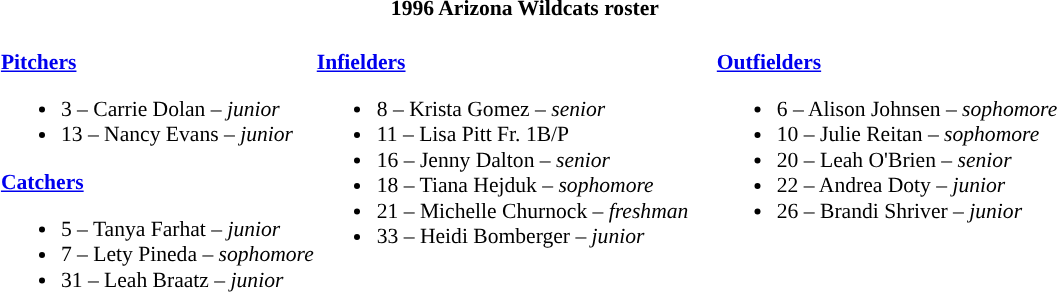<table class="toccolours" style="border-collapse:collapse; font-size:90%;">
<tr>
<th colspan=9>1996 Arizona Wildcats roster</th>
</tr>
<tr>
<td width="03"> </td>
<td valign="top"><br><strong><a href='#'>Pitchers</a></strong><ul><li>3 – Carrie Dolan – <em>junior</em></li><li>13 – Nancy Evans – <em>junior</em></li></ul><strong><a href='#'>Catchers</a></strong><ul><li>5 – Tanya Farhat – <em>junior</em></li><li>7 – Lety Pineda – <em>sophomore</em></li><li>31 – Leah Braatz – <em>junior</em></li></ul></td>
<td valign="top"><br><strong><a href='#'>Infielders</a></strong><ul><li>8 – Krista Gomez – <em>senior</em></li><li>11 – Lisa Pitt   Fr.  1B/P</li><li>16 – Jenny Dalton – <em>senior</em></li><li>18 – Tiana Hejduk – <em>sophomore</em></li><li>21 – Michelle  Churnock – <em>freshman</em></li><li>33 – Heidi Bomberger – <em>junior</em></li></ul></td>
<td width="15"> </td>
<td valign="top"><br><strong><a href='#'>Outfielders</a></strong><ul><li>6 – Alison Johnsen – <em>sophomore</em></li><li>10 – Julie Reitan – <em>sophomore</em></li><li>20 – Leah O'Brien – <em>senior</em></li><li>22 – Andrea Doty – <em>junior</em></li><li>26 – Brandi Shriver – <em>junior</em></li></ul></td>
</tr>
</table>
